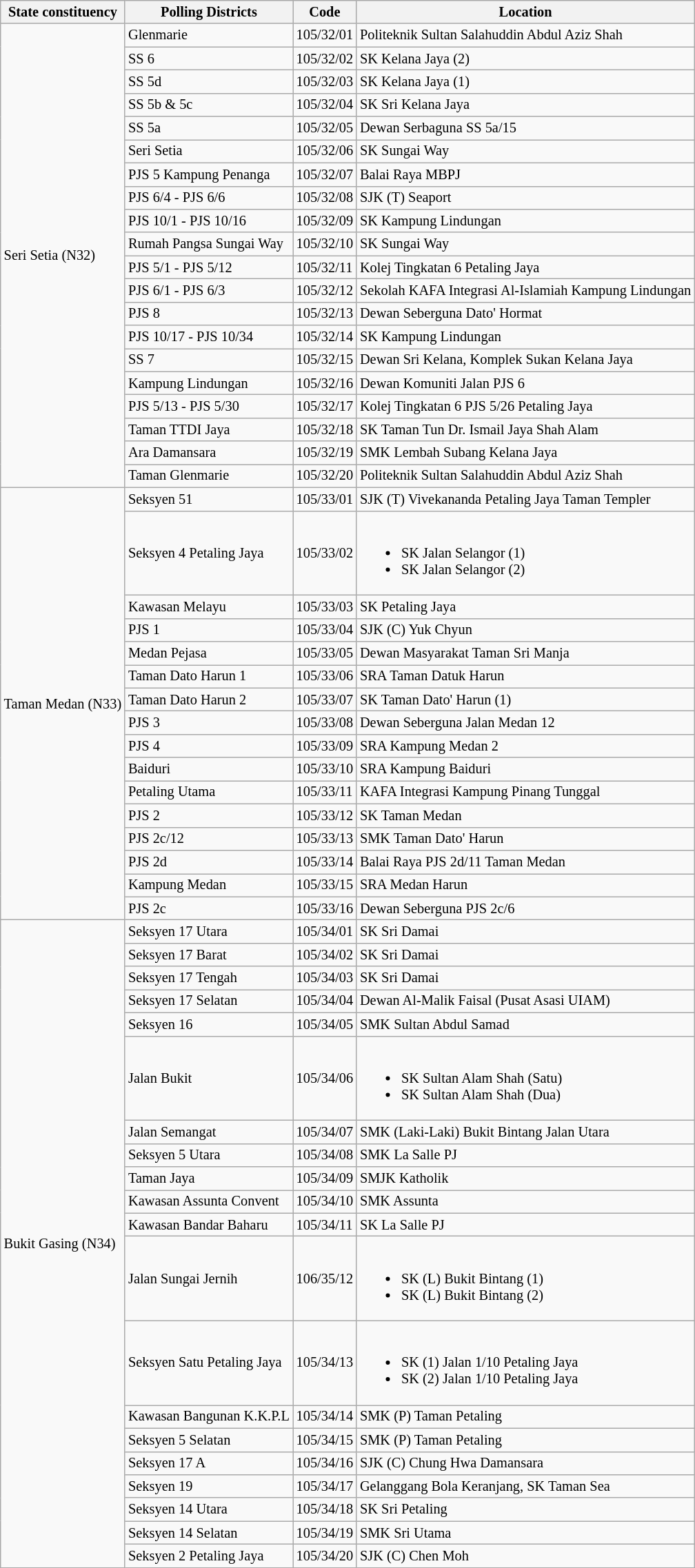<table class="wikitable sortable mw-collapsible" style="white-space:nowrap;font-size:85%">
<tr>
<th>State constituency</th>
<th>Polling Districts</th>
<th>Code</th>
<th>Location</th>
</tr>
<tr>
<td rowspan="20">Seri Setia (N32)</td>
<td>Glenmarie</td>
<td>105/32/01</td>
<td>Politeknik Sultan Salahuddin Abdul Aziz Shah</td>
</tr>
<tr>
<td>SS 6</td>
<td>105/32/02</td>
<td>SK Kelana Jaya (2)</td>
</tr>
<tr>
<td>SS 5d</td>
<td>105/32/03</td>
<td>SK Kelana Jaya (1)</td>
</tr>
<tr>
<td>SS 5b & 5c</td>
<td>105/32/04</td>
<td>SK Sri Kelana Jaya</td>
</tr>
<tr>
<td>SS 5a</td>
<td>105/32/05</td>
<td>Dewan Serbaguna SS 5a/15</td>
</tr>
<tr>
<td>Seri Setia</td>
<td>105/32/06</td>
<td>SK Sungai Way</td>
</tr>
<tr>
<td>PJS 5 Kampung Penanga</td>
<td>105/32/07</td>
<td>Balai Raya MBPJ</td>
</tr>
<tr>
<td>PJS 6/4 - PJS 6/6</td>
<td>105/32/08</td>
<td>SJK (T) Seaport</td>
</tr>
<tr>
<td>PJS 10/1 - PJS 10/16</td>
<td>105/32/09</td>
<td>SK Kampung Lindungan</td>
</tr>
<tr>
<td>Rumah Pangsa Sungai Way</td>
<td>105/32/10</td>
<td>SK Sungai Way</td>
</tr>
<tr>
<td>PJS 5/1 - PJS 5/12</td>
<td>105/32/11</td>
<td>Kolej Tingkatan 6 Petaling Jaya</td>
</tr>
<tr>
<td>PJS 6/1 - PJS 6/3</td>
<td>105/32/12</td>
<td>Sekolah KAFA Integrasi Al-Islamiah Kampung Lindungan</td>
</tr>
<tr>
<td>PJS 8</td>
<td>105/32/13</td>
<td>Dewan Seberguna Dato' Hormat</td>
</tr>
<tr>
<td>PJS 10/17 - PJS 10/34</td>
<td>105/32/14</td>
<td>SK Kampung Lindungan</td>
</tr>
<tr>
<td>SS 7</td>
<td>105/32/15</td>
<td>Dewan Sri Kelana, Komplek Sukan Kelana Jaya</td>
</tr>
<tr>
<td>Kampung Lindungan</td>
<td>105/32/16</td>
<td>Dewan Komuniti Jalan PJS 6</td>
</tr>
<tr>
<td>PJS 5/13 - PJS 5/30</td>
<td>105/32/17</td>
<td>Kolej Tingkatan 6 PJS 5/26 Petaling Jaya</td>
</tr>
<tr>
<td>Taman TTDI Jaya</td>
<td>105/32/18</td>
<td>SK Taman Tun Dr. Ismail Jaya Shah Alam</td>
</tr>
<tr>
<td>Ara Damansara</td>
<td>105/32/19</td>
<td>SMK Lembah Subang Kelana Jaya</td>
</tr>
<tr>
<td>Taman Glenmarie</td>
<td>105/32/20</td>
<td>Politeknik Sultan Salahuddin Abdul Aziz Shah</td>
</tr>
<tr>
<td rowspan="16">Taman Medan (N33)</td>
<td>Seksyen 51</td>
<td>105/33/01</td>
<td>SJK (T) Vivekananda Petaling Jaya Taman Templer</td>
</tr>
<tr>
<td>Seksyen 4 Petaling Jaya</td>
<td>105/33/02</td>
<td><br><ul><li>SK Jalan Selangor (1)</li><li>SK Jalan Selangor (2)</li></ul></td>
</tr>
<tr>
<td>Kawasan Melayu</td>
<td>105/33/03</td>
<td>SK Petaling Jaya</td>
</tr>
<tr>
<td>PJS 1</td>
<td>105/33/04</td>
<td>SJK (C) Yuk Chyun</td>
</tr>
<tr>
<td>Medan Pejasa</td>
<td>105/33/05</td>
<td>Dewan Masyarakat Taman Sri Manja</td>
</tr>
<tr>
<td>Taman Dato Harun 1</td>
<td>105/33/06</td>
<td>SRA Taman Datuk Harun</td>
</tr>
<tr>
<td>Taman Dato Harun 2</td>
<td>105/33/07</td>
<td>SK Taman Dato' Harun (1)</td>
</tr>
<tr>
<td>PJS 3</td>
<td>105/33/08</td>
<td>Dewan Seberguna Jalan Medan 12</td>
</tr>
<tr>
<td>PJS 4</td>
<td>105/33/09</td>
<td>SRA Kampung Medan 2</td>
</tr>
<tr>
<td>Baiduri</td>
<td>105/33/10</td>
<td>SRA Kampung Baiduri</td>
</tr>
<tr>
<td>Petaling Utama</td>
<td>105/33/11</td>
<td>KAFA Integrasi Kampung Pinang Tunggal</td>
</tr>
<tr>
<td>PJS 2</td>
<td>105/33/12</td>
<td>SK Taman Medan</td>
</tr>
<tr>
<td>PJS 2c/12</td>
<td>105/33/13</td>
<td>SMK Taman Dato' Harun</td>
</tr>
<tr>
<td>PJS 2d</td>
<td>105/33/14</td>
<td>Balai Raya PJS 2d/11 Taman Medan</td>
</tr>
<tr>
<td>Kampung Medan</td>
<td>105/33/15</td>
<td>SRA Medan Harun</td>
</tr>
<tr>
<td>PJS 2c</td>
<td>105/33/16</td>
<td>Dewan Seberguna PJS 2c/6</td>
</tr>
<tr>
<td rowspan="20">Bukit Gasing (N34)</td>
<td>Seksyen 17 Utara</td>
<td>105/34/01</td>
<td>SK Sri Damai</td>
</tr>
<tr>
<td>Seksyen 17 Barat</td>
<td>105/34/02</td>
<td>SK Sri Damai</td>
</tr>
<tr>
<td>Seksyen 17 Tengah</td>
<td>105/34/03</td>
<td>SK Sri Damai</td>
</tr>
<tr>
<td>Seksyen 17 Selatan</td>
<td>105/34/04</td>
<td>Dewan Al-Malik Faisal (Pusat Asasi UIAM)</td>
</tr>
<tr>
<td>Seksyen 16</td>
<td>105/34/05</td>
<td>SMK Sultan Abdul Samad</td>
</tr>
<tr>
<td>Jalan Bukit</td>
<td>105/34/06</td>
<td><br><ul><li>SK Sultan Alam Shah (Satu)</li><li>SK Sultan Alam Shah (Dua)</li></ul></td>
</tr>
<tr>
<td>Jalan Semangat</td>
<td>105/34/07</td>
<td>SMK (Laki-Laki) Bukit Bintang Jalan Utara</td>
</tr>
<tr>
<td>Seksyen 5 Utara</td>
<td>105/34/08</td>
<td>SMK La Salle PJ</td>
</tr>
<tr>
<td>Taman Jaya</td>
<td>105/34/09</td>
<td>SMJK Katholik</td>
</tr>
<tr>
<td>Kawasan Assunta Convent</td>
<td>105/34/10</td>
<td>SMK Assunta</td>
</tr>
<tr>
<td>Kawasan Bandar Baharu</td>
<td>105/34/11</td>
<td>SK La Salle PJ</td>
</tr>
<tr>
<td>Jalan Sungai Jernih</td>
<td>106/35/12</td>
<td><br><ul><li>SK (L) Bukit Bintang (1)</li><li>SK (L) Bukit Bintang (2)</li></ul></td>
</tr>
<tr>
<td>Seksyen Satu Petaling Jaya</td>
<td>105/34/13</td>
<td><br><ul><li>SK (1) Jalan 1/10 Petaling Jaya</li><li>SK (2) Jalan 1/10 Petaling Jaya</li></ul></td>
</tr>
<tr>
<td>Kawasan Bangunan K.K.P.L</td>
<td>105/34/14</td>
<td>SMK (P) Taman Petaling</td>
</tr>
<tr>
<td>Seksyen 5 Selatan</td>
<td>105/34/15</td>
<td>SMK (P) Taman Petaling</td>
</tr>
<tr>
<td>Seksyen 17 A</td>
<td>105/34/16</td>
<td>SJK (C) Chung Hwa Damansara</td>
</tr>
<tr>
<td>Seksyen 19</td>
<td>105/34/17</td>
<td>Gelanggang Bola Keranjang, SK Taman Sea</td>
</tr>
<tr>
<td>Seksyen 14 Utara</td>
<td>105/34/18</td>
<td>SK Sri Petaling</td>
</tr>
<tr>
<td>Seksyen 14 Selatan</td>
<td>105/34/19</td>
<td>SMK Sri Utama</td>
</tr>
<tr>
<td>Seksyen 2 Petaling Jaya</td>
<td>105/34/20</td>
<td>SJK (C) Chen Moh</td>
</tr>
</table>
